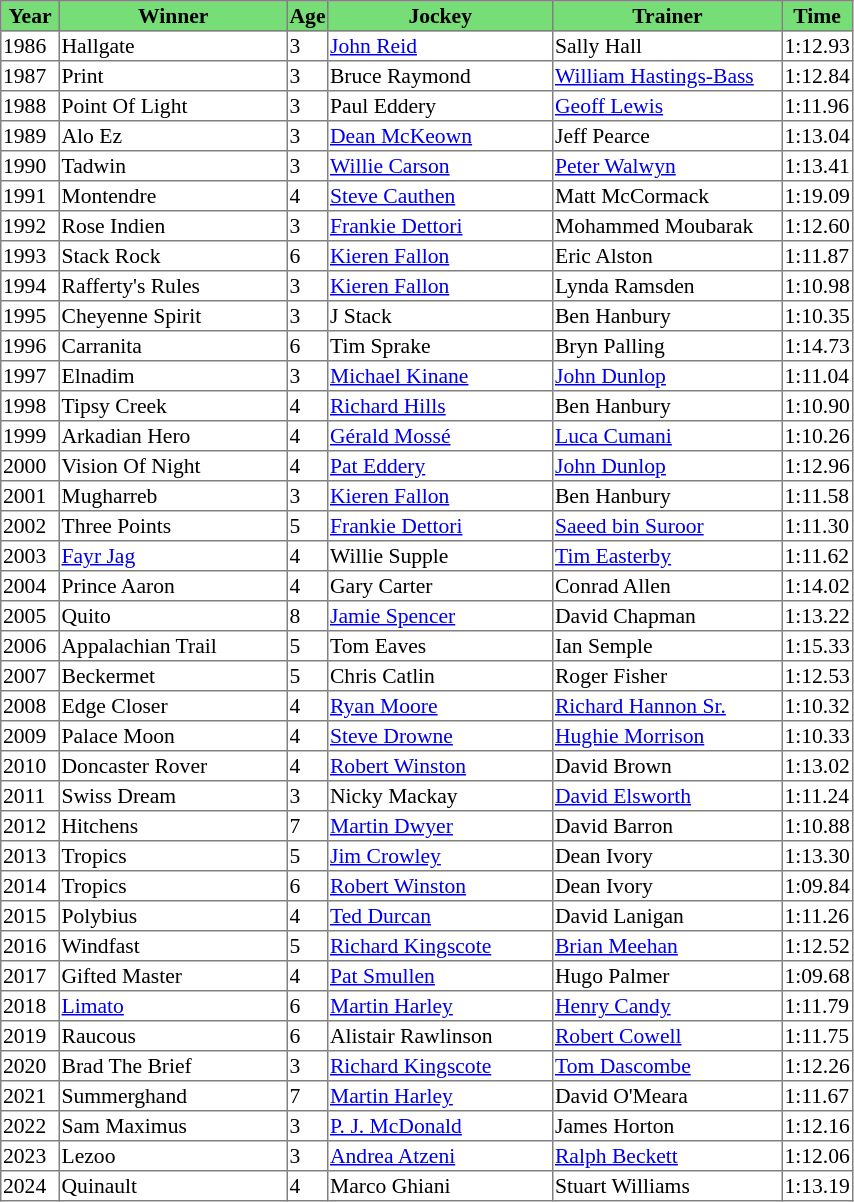<table class = "sortable" | border="1" style="border-collapse: collapse; font-size:90%">
<tr bgcolor="#77dd77" align="center">
<th style="width:36px;">Year</th>
<th style="width:149px;">Winner</th>
<th>Age</th>
<th style="width:147px;">Jockey</th>
<th style="width:150px;">Trainer</th>
<th>Time</th>
</tr>
<tr>
<td>1986</td>
<td>Hallgate</td>
<td>3</td>
<td><a href='#'>John Reid</a></td>
<td>Sally Hall</td>
<td>1:12.93</td>
</tr>
<tr>
<td>1987</td>
<td>Print</td>
<td>3</td>
<td>Bruce Raymond</td>
<td><a href='#'>William Hastings-Bass</a></td>
<td>1:12.84</td>
</tr>
<tr>
<td>1988</td>
<td>Point Of Light</td>
<td>3</td>
<td>Paul Eddery</td>
<td><a href='#'>Geoff Lewis</a></td>
<td>1:11.96</td>
</tr>
<tr>
<td>1989</td>
<td>Alo Ez</td>
<td>3</td>
<td><a href='#'>Dean McKeown</a></td>
<td>Jeff Pearce</td>
<td>1:13.04</td>
</tr>
<tr>
<td>1990</td>
<td>Tadwin</td>
<td>3</td>
<td><a href='#'>Willie Carson</a></td>
<td><a href='#'>Peter Walwyn</a></td>
<td>1:13.41</td>
</tr>
<tr>
<td>1991</td>
<td>Montendre</td>
<td>4</td>
<td><a href='#'>Steve Cauthen</a></td>
<td>Matt McCormack</td>
<td>1:19.09</td>
</tr>
<tr>
<td>1992</td>
<td>Rose Indien</td>
<td>3</td>
<td><a href='#'>Frankie Dettori</a></td>
<td>Mohammed Moubarak</td>
<td>1:12.60</td>
</tr>
<tr>
<td>1993</td>
<td>Stack Rock</td>
<td>6</td>
<td><a href='#'>Kieren Fallon</a></td>
<td>Eric Alston</td>
<td>1:11.87</td>
</tr>
<tr>
<td>1994</td>
<td>Rafferty's Rules</td>
<td>3</td>
<td><a href='#'>Kieren Fallon</a></td>
<td>Lynda Ramsden</td>
<td>1:10.98</td>
</tr>
<tr>
<td>1995</td>
<td>Cheyenne Spirit</td>
<td>3</td>
<td>J Stack</td>
<td>Ben Hanbury</td>
<td>1:10.35</td>
</tr>
<tr>
<td>1996</td>
<td>Carranita</td>
<td>6</td>
<td>Tim Sprake</td>
<td>Bryn Palling</td>
<td>1:14.73</td>
</tr>
<tr>
<td>1997</td>
<td>Elnadim</td>
<td>3</td>
<td><a href='#'>Michael Kinane</a></td>
<td><a href='#'>John Dunlop</a></td>
<td>1:11.04</td>
</tr>
<tr>
<td>1998</td>
<td>Tipsy Creek</td>
<td>4</td>
<td><a href='#'>Richard Hills</a></td>
<td>Ben Hanbury</td>
<td>1:10.90</td>
</tr>
<tr>
<td>1999</td>
<td>Arkadian Hero</td>
<td>4</td>
<td><a href='#'>Gérald Mossé</a></td>
<td><a href='#'>Luca Cumani</a></td>
<td>1:10.26</td>
</tr>
<tr>
<td>2000</td>
<td>Vision Of Night</td>
<td>4</td>
<td><a href='#'>Pat Eddery</a></td>
<td><a href='#'>John Dunlop</a></td>
<td>1:12.96</td>
</tr>
<tr>
<td>2001</td>
<td>Mugharreb</td>
<td>3</td>
<td><a href='#'>Kieren Fallon</a></td>
<td>Ben Hanbury</td>
<td>1:11.58</td>
</tr>
<tr>
<td>2002</td>
<td>Three Points</td>
<td>5</td>
<td><a href='#'>Frankie Dettori</a></td>
<td><a href='#'>Saeed bin Suroor</a></td>
<td>1:11.30</td>
</tr>
<tr>
<td>2003</td>
<td><a href='#'>Fayr Jag</a></td>
<td>4</td>
<td>Willie Supple</td>
<td><a href='#'>Tim Easterby</a></td>
<td>1:11.62</td>
</tr>
<tr>
<td>2004</td>
<td>Prince Aaron</td>
<td>4</td>
<td>Gary Carter</td>
<td>Conrad Allen</td>
<td>1:14.02</td>
</tr>
<tr>
<td>2005</td>
<td>Quito</td>
<td>8</td>
<td><a href='#'>Jamie Spencer</a></td>
<td>David Chapman</td>
<td>1:13.22</td>
</tr>
<tr>
<td>2006</td>
<td>Appalachian Trail</td>
<td>5</td>
<td>Tom Eaves</td>
<td>Ian Semple</td>
<td>1:15.33</td>
</tr>
<tr>
<td>2007</td>
<td>Beckermet</td>
<td>5</td>
<td>Chris Catlin</td>
<td>Roger Fisher</td>
<td>1:12.53</td>
</tr>
<tr>
<td>2008</td>
<td>Edge Closer</td>
<td>4</td>
<td><a href='#'>Ryan Moore</a></td>
<td><a href='#'>Richard Hannon Sr.</a></td>
<td>1:10.32</td>
</tr>
<tr>
<td>2009</td>
<td>Palace Moon</td>
<td>4</td>
<td><a href='#'>Steve Drowne</a></td>
<td><a href='#'>Hughie Morrison</a></td>
<td>1:10.33</td>
</tr>
<tr>
<td>2010</td>
<td>Doncaster Rover</td>
<td>4</td>
<td><a href='#'>Robert Winston</a></td>
<td>David Brown</td>
<td>1:13.02</td>
</tr>
<tr>
<td>2011</td>
<td>Swiss Dream</td>
<td>3</td>
<td>Nicky Mackay</td>
<td><a href='#'>David Elsworth</a></td>
<td>1:11.24</td>
</tr>
<tr>
<td>2012</td>
<td>Hitchens</td>
<td>7</td>
<td><a href='#'>Martin Dwyer</a></td>
<td>David Barron</td>
<td>1:10.88</td>
</tr>
<tr>
<td>2013</td>
<td>Tropics</td>
<td>5</td>
<td><a href='#'>Jim Crowley</a></td>
<td>Dean Ivory</td>
<td>1:13.30</td>
</tr>
<tr>
<td>2014</td>
<td>Tropics</td>
<td>6</td>
<td><a href='#'>Robert Winston</a></td>
<td>Dean Ivory</td>
<td>1:09.84</td>
</tr>
<tr>
<td>2015</td>
<td>Polybius</td>
<td>4</td>
<td><a href='#'>Ted Durcan</a></td>
<td>David Lanigan</td>
<td>1:11.26</td>
</tr>
<tr>
<td>2016</td>
<td>Windfast</td>
<td>5</td>
<td><a href='#'>Richard Kingscote</a></td>
<td><a href='#'>Brian Meehan</a></td>
<td>1:12.52</td>
</tr>
<tr>
<td>2017</td>
<td>Gifted Master</td>
<td>4</td>
<td><a href='#'>Pat Smullen</a></td>
<td>Hugo Palmer</td>
<td>1:09.68</td>
</tr>
<tr>
<td>2018</td>
<td><a href='#'>Limato</a></td>
<td>6</td>
<td><a href='#'>Martin Harley</a></td>
<td><a href='#'>Henry Candy</a></td>
<td>1:11.79</td>
</tr>
<tr>
<td>2019</td>
<td>Raucous</td>
<td>6</td>
<td>Alistair Rawlinson</td>
<td><a href='#'>Robert Cowell</a></td>
<td>1:11.75</td>
</tr>
<tr>
<td>2020</td>
<td>Brad The Brief</td>
<td>3</td>
<td><a href='#'>Richard Kingscote</a></td>
<td><a href='#'>Tom Dascombe</a></td>
<td>1:12.26</td>
</tr>
<tr>
<td>2021</td>
<td>Summerghand</td>
<td>7</td>
<td><a href='#'>Martin Harley</a></td>
<td>David O'Meara</td>
<td>1:11.67</td>
</tr>
<tr>
<td>2022</td>
<td>Sam Maximus</td>
<td>3</td>
<td><a href='#'>P. J. McDonald</a></td>
<td>James Horton</td>
<td>1:12.16</td>
</tr>
<tr>
<td>2023</td>
<td>Lezoo</td>
<td>3</td>
<td><a href='#'>Andrea Atzeni</a></td>
<td><a href='#'>Ralph Beckett</a></td>
<td>1:12.06</td>
</tr>
<tr>
<td>2024</td>
<td>Quinault</td>
<td>4</td>
<td>Marco Ghiani</td>
<td>Stuart Williams</td>
<td>1:13.19</td>
</tr>
</table>
